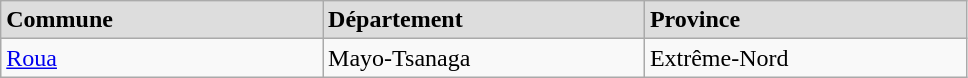<table class="wikitable" width=51%>
<tr bgcolor= "#DDDDDD">
<td width=17%><strong>Commune</strong></td>
<td width=17%><strong>Département</strong></td>
<td width=17%><strong>Province</strong></td>
</tr>
<tr>
<td><a href='#'>Roua</a></td>
<td>Mayo-Tsanaga</td>
<td>Extrême-Nord</td>
</tr>
</table>
